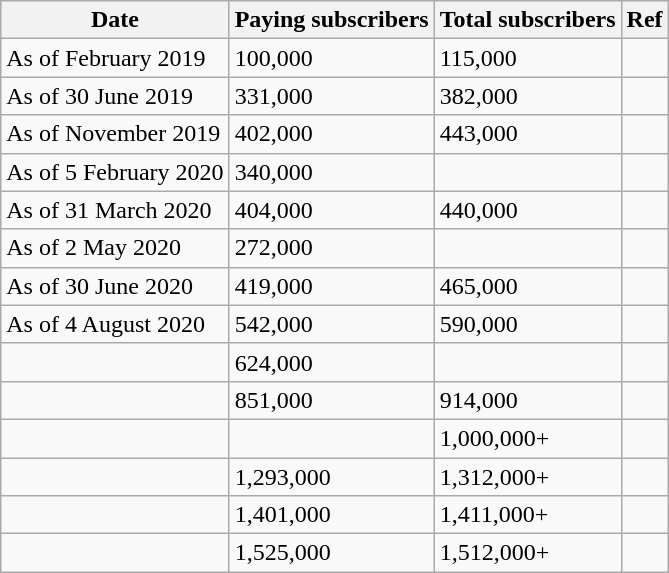<table class="wikitable">
<tr>
<th>Date</th>
<th>Paying subscribers</th>
<th>Total subscribers</th>
<th>Ref</th>
</tr>
<tr>
<td>As of February 2019</td>
<td>100,000</td>
<td>115,000</td>
<td></td>
</tr>
<tr>
<td>As of 30 June 2019</td>
<td>331,000</td>
<td>382,000</td>
<td></td>
</tr>
<tr>
<td>As of November 2019</td>
<td>402,000</td>
<td>443,000</td>
<td></td>
</tr>
<tr>
<td>As of 5 February 2020</td>
<td>340,000</td>
<td></td>
<td></td>
</tr>
<tr>
<td>As of 31 March 2020</td>
<td>404,000</td>
<td>440,000</td>
<td></td>
</tr>
<tr>
<td>As of 2 May 2020</td>
<td>272,000</td>
<td></td>
<td></td>
</tr>
<tr>
<td>As of 30 June 2020</td>
<td>419,000</td>
<td>465,000</td>
<td></td>
</tr>
<tr>
<td>As of 4 August 2020</td>
<td>542,000</td>
<td>590,000</td>
<td></td>
</tr>
<tr>
<td></td>
<td>624,000</td>
<td></td>
<td></td>
</tr>
<tr>
<td></td>
<td>851,000</td>
<td>914,000</td>
<td></td>
</tr>
<tr>
<td></td>
<td></td>
<td>1,000,000+</td>
<td></td>
</tr>
<tr>
<td></td>
<td>1,293,000</td>
<td>1,312,000+</td>
<td></td>
</tr>
<tr>
<td></td>
<td>1,401,000</td>
<td>1,411,000+</td>
<td></td>
</tr>
<tr>
<td></td>
<td>1,525,000</td>
<td>1,512,000+</td>
</tr>
</table>
